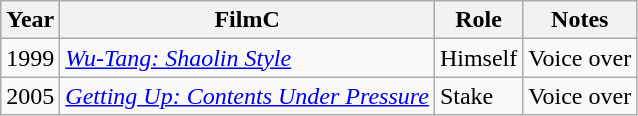<table class="wikitable sortable">
<tr>
<th>Year</th>
<th>FilmC</th>
<th>Role</th>
<th class="unsortable">Notes</th>
</tr>
<tr>
<td>1999</td>
<td><em><a href='#'>Wu-Tang: Shaolin Style</a></em></td>
<td>Himself</td>
<td>Voice over</td>
</tr>
<tr>
<td>2005</td>
<td><em><a href='#'>Getting Up: Contents Under Pressure</a></em></td>
<td>Stake</td>
<td>Voice over</td>
</tr>
</table>
